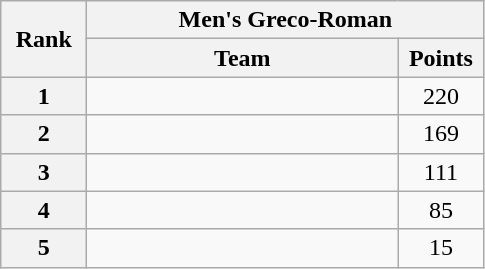<table class="wikitable" style="text-align:center;">
<tr>
<th rowspan="2" width="50">Rank</th>
<th colspan="2">Men's Greco-Roman</th>
</tr>
<tr>
<th width="200">Team</th>
<th width="50">Points</th>
</tr>
<tr>
<th>1</th>
<td align="left"></td>
<td>220</td>
</tr>
<tr>
<th>2</th>
<td align="left"></td>
<td>169</td>
</tr>
<tr>
<th>3</th>
<td align="left"></td>
<td>111</td>
</tr>
<tr>
<th>4</th>
<td align="left"></td>
<td>85</td>
</tr>
<tr>
<th>5</th>
<td align="left"></td>
<td>15</td>
</tr>
</table>
